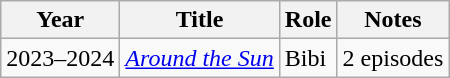<table class="wikitable sortable">
<tr>
<th>Year</th>
<th>Title</th>
<th class="unsortable">Role</th>
<th class="unsortable">Notes</th>
</tr>
<tr>
<td>2023–2024</td>
<td><em><a href='#'>Around the Sun</a></em></td>
<td>Bibi</td>
<td>2 episodes</td>
</tr>
</table>
